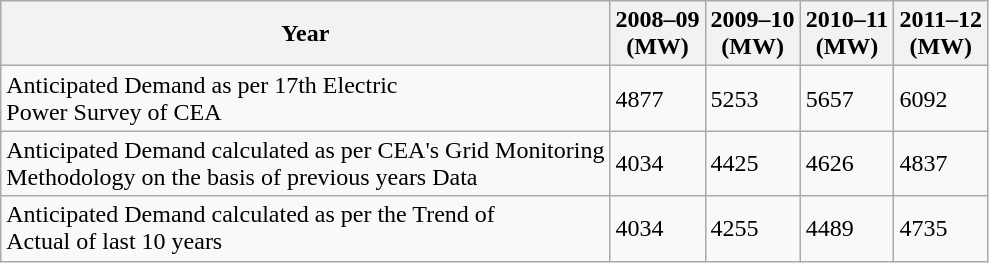<table class="wikitable" border="1">
<tr>
<th>Year</th>
<th>2008–09<br>(MW)</th>
<th>2009–10<br>(MW)</th>
<th>2010–11<br>(MW)</th>
<th>2011–12<br>(MW)</th>
</tr>
<tr>
<td>Anticipated Demand as per 17th Electric<br>Power Survey of CEA</td>
<td>4877</td>
<td>5253</td>
<td>5657</td>
<td>6092</td>
</tr>
<tr>
<td>Anticipated Demand calculated as per CEA's Grid Monitoring<br>Methodology on the basis of previous years Data</td>
<td>4034</td>
<td>4425</td>
<td>4626</td>
<td>4837</td>
</tr>
<tr>
<td>Anticipated Demand calculated as per the Trend of<br>Actual of last 10 years</td>
<td>4034</td>
<td>4255</td>
<td>4489</td>
<td>4735</td>
</tr>
</table>
